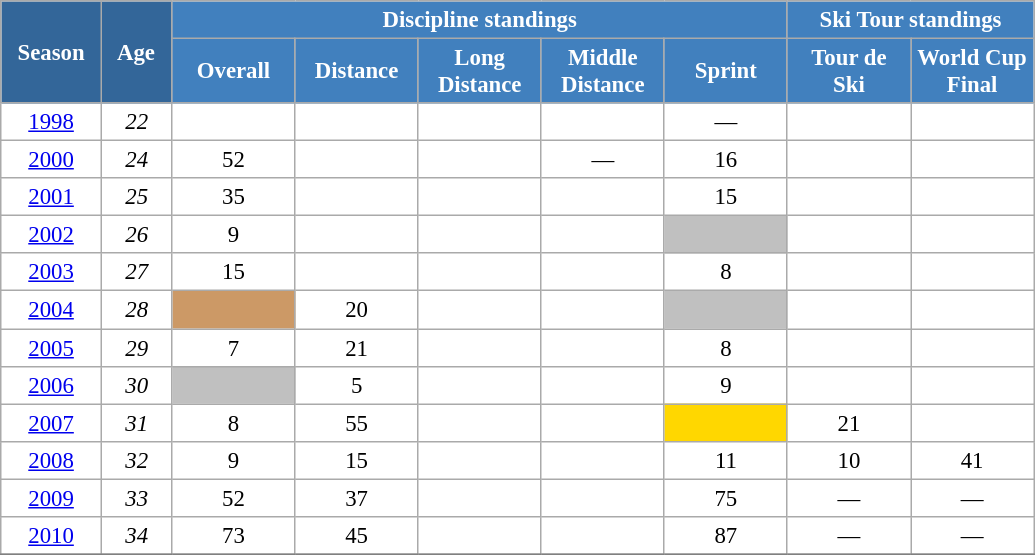<table class="wikitable" style="font-size:95%; text-align:center; border:grey solid 1px; border-collapse:collapse; background:#ffffff;">
<tr>
<th style="background-color:#369; color:white; width:60px;" rowspan="2"> Season </th>
<th style="background-color:#369; color:white; width:40px;" rowspan="2"> Age </th>
<th style="background-color:#4180be; color:white;" colspan="5">Discipline standings</th>
<th style="background-color:#4180be; color:white;" colspan="2">Ski Tour standings</th>
</tr>
<tr>
<th style="background-color:#4180be; color:white; width:75px;">Overall</th>
<th style="background-color:#4180be; color:white; width:75px;">Distance</th>
<th style="background-color:#4180be; color:white; width:75px;">Long Distance</th>
<th style="background-color:#4180be; color:white; width:75px;">Middle Distance</th>
<th style="background-color:#4180be; color:white; width:75px;">Sprint</th>
<th style="background-color:#4180be; color:white; width:75px;">Tour de<br>Ski</th>
<th style="background-color:#4180be; color:white; width:75px;">World Cup<br>Final</th>
</tr>
<tr>
<td><a href='#'>1998</a></td>
<td><em>22</em></td>
<td></td>
<td></td>
<td></td>
<td></td>
<td>—</td>
<td></td>
<td></td>
</tr>
<tr>
<td><a href='#'>2000</a></td>
<td><em>24</em></td>
<td>52</td>
<td></td>
<td></td>
<td>—</td>
<td>16</td>
<td></td>
<td></td>
</tr>
<tr>
<td><a href='#'>2001</a></td>
<td><em>25</em></td>
<td>35</td>
<td></td>
<td></td>
<td></td>
<td>15</td>
<td></td>
<td></td>
</tr>
<tr>
<td><a href='#'>2002</a></td>
<td><em>26</em></td>
<td>9</td>
<td></td>
<td></td>
<td></td>
<td style="background:silver;"></td>
<td></td>
<td></td>
</tr>
<tr>
<td><a href='#'>2003</a></td>
<td><em>27</em></td>
<td>15</td>
<td></td>
<td></td>
<td></td>
<td>8</td>
<td></td>
<td></td>
</tr>
<tr>
<td><a href='#'>2004</a></td>
<td><em>28</em></td>
<td style="background:#c96;"></td>
<td>20</td>
<td></td>
<td></td>
<td style="background:silver;"></td>
<td></td>
<td></td>
</tr>
<tr>
<td><a href='#'>2005</a></td>
<td><em>29</em></td>
<td>7</td>
<td>21</td>
<td></td>
<td></td>
<td>8</td>
<td></td>
<td></td>
</tr>
<tr>
<td><a href='#'>2006</a></td>
<td><em>30</em></td>
<td style="background:silver;"></td>
<td>5</td>
<td></td>
<td></td>
<td>9</td>
<td></td>
<td></td>
</tr>
<tr>
<td><a href='#'>2007</a></td>
<td><em>31</em></td>
<td>8</td>
<td>55</td>
<td></td>
<td></td>
<td style="background:gold;"></td>
<td>21</td>
<td></td>
</tr>
<tr>
<td><a href='#'>2008</a></td>
<td><em>32</em></td>
<td>9</td>
<td>15</td>
<td></td>
<td></td>
<td>11</td>
<td>10</td>
<td>41</td>
</tr>
<tr>
<td><a href='#'>2009</a></td>
<td><em>33</em></td>
<td>52</td>
<td>37</td>
<td></td>
<td></td>
<td>75</td>
<td>—</td>
<td>—</td>
</tr>
<tr>
<td><a href='#'>2010</a></td>
<td><em>34</em></td>
<td>73</td>
<td>45</td>
<td></td>
<td></td>
<td>87</td>
<td>—</td>
<td>—</td>
</tr>
<tr>
</tr>
</table>
